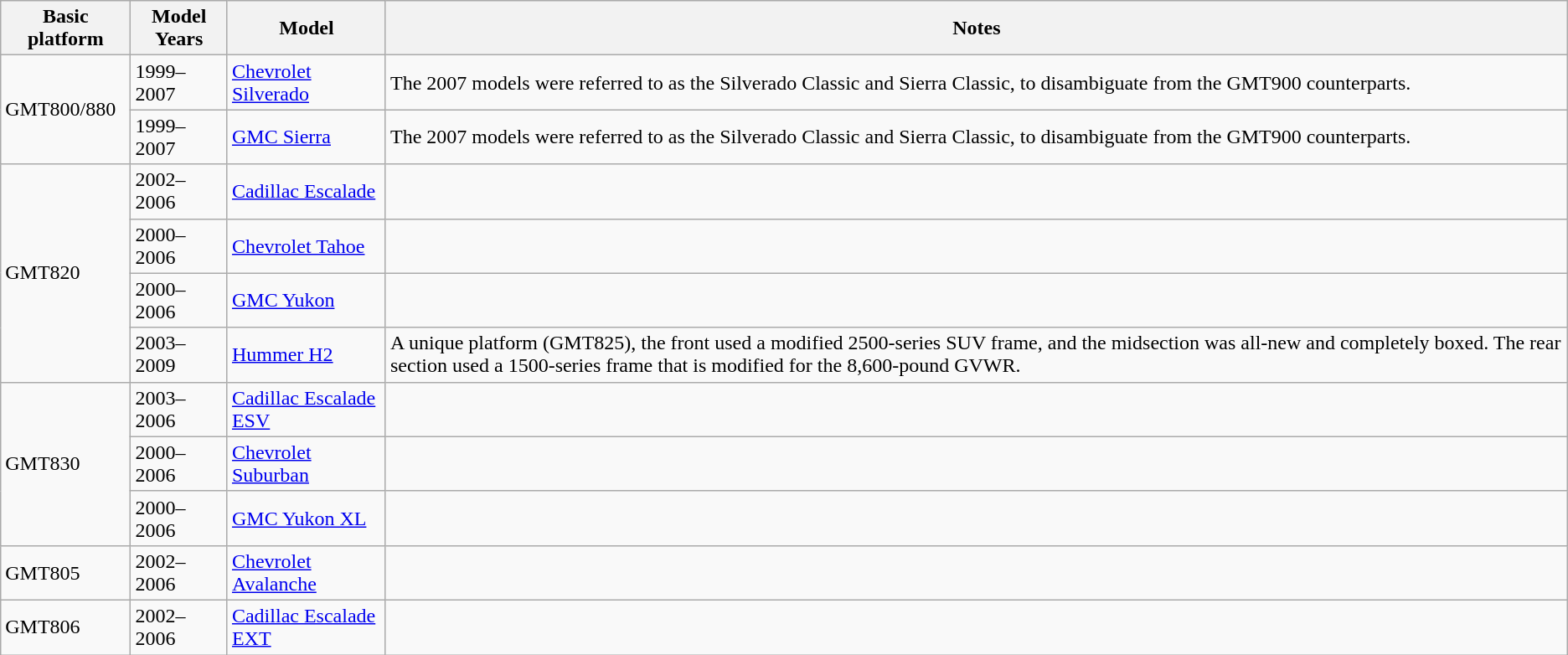<table class=wikitable>
<tr>
<th>Basic platform</th>
<th>Model Years</th>
<th>Model</th>
<th>Notes</th>
</tr>
<tr>
<td rowspan=2>GMT800/880</td>
<td>1999–2007</td>
<td><a href='#'>Chevrolet Silverado</a></td>
<td>The 2007 models were referred to as the Silverado Classic and Sierra Classic, to disambiguate from the GMT900 counterparts.</td>
</tr>
<tr>
<td>1999–2007</td>
<td><a href='#'>GMC Sierra</a></td>
<td>The 2007 models were referred to as the Silverado Classic and Sierra Classic, to disambiguate from the GMT900 counterparts.</td>
</tr>
<tr>
<td rowspan=4>GMT820</td>
<td>2002–2006</td>
<td><a href='#'>Cadillac Escalade</a></td>
<td></td>
</tr>
<tr>
<td>2000–2006</td>
<td><a href='#'>Chevrolet Tahoe</a></td>
<td></td>
</tr>
<tr>
<td>2000–2006</td>
<td><a href='#'>GMC Yukon</a></td>
<td></td>
</tr>
<tr>
<td>2003–2009</td>
<td><a href='#'>Hummer H2</a></td>
<td>A unique platform (GMT825), the front used a modified 2500-series SUV frame, and the midsection was all-new and completely boxed. The rear section used a 1500-series frame that is modified for the 8,600-pound GVWR.</td>
</tr>
<tr>
<td rowspan=3>GMT830</td>
<td>2003–2006</td>
<td><a href='#'>Cadillac Escalade ESV</a></td>
<td></td>
</tr>
<tr>
<td>2000–2006</td>
<td><a href='#'>Chevrolet Suburban</a></td>
<td></td>
</tr>
<tr>
<td>2000–2006</td>
<td><a href='#'>GMC Yukon XL</a></td>
<td></td>
</tr>
<tr>
<td>GMT805</td>
<td>2002–2006</td>
<td><a href='#'>Chevrolet Avalanche</a></td>
<td></td>
</tr>
<tr>
<td>GMT806</td>
<td>2002–2006</td>
<td><a href='#'>Cadillac Escalade EXT</a></td>
<td></td>
</tr>
</table>
